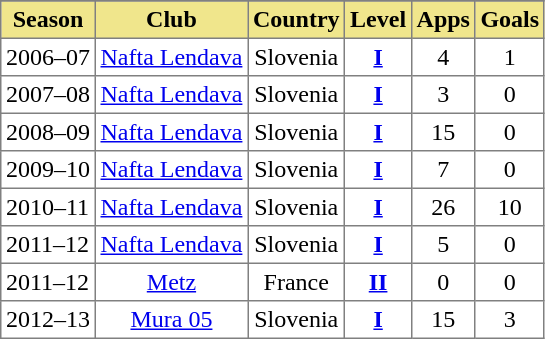<table border=1 cellpadding=3 style="border-collapse: collapse;">
<tr align=center style=background:#efefefe>
</tr>
<tr ---- bgcolor="#F0E68C" align="center">
<th>Season</th>
<th>Club</th>
<th>Country</th>
<th>Level</th>
<th>Apps</th>
<th>Goals</th>
</tr>
<tr>
<td>2006–07</td>
<td align=center><a href='#'>Nafta Lendava</a></td>
<td align=center>Slovenia</td>
<td align=center><strong><a href='#'>I</a></strong></td>
<td align=center>4</td>
<td align=center>1</td>
</tr>
<tr>
<td>2007–08</td>
<td align=center><a href='#'>Nafta Lendava</a></td>
<td align=center>Slovenia</td>
<td align=center><strong><a href='#'>I</a></strong></td>
<td align=center>3</td>
<td align=center>0</td>
</tr>
<tr>
<td>2008–09</td>
<td align=center><a href='#'>Nafta Lendava</a></td>
<td align=center>Slovenia</td>
<td align=center><strong><a href='#'>I</a></strong></td>
<td align=center>15</td>
<td align=center>0</td>
</tr>
<tr>
<td>2009–10</td>
<td align=center><a href='#'>Nafta Lendava</a></td>
<td align=center>Slovenia</td>
<td align=center><strong><a href='#'>I</a></strong></td>
<td align=center>7</td>
<td align=center>0</td>
</tr>
<tr>
<td>2010–11</td>
<td align=center><a href='#'>Nafta Lendava</a></td>
<td align=center>Slovenia</td>
<td align=center><strong><a href='#'>I</a></strong></td>
<td align=center>26</td>
<td align=center>10</td>
</tr>
<tr>
<td>2011–12</td>
<td align=center><a href='#'>Nafta Lendava</a></td>
<td align=center>Slovenia</td>
<td align=center><strong><a href='#'>I</a></strong></td>
<td align=center>5</td>
<td align=center>0</td>
</tr>
<tr>
<td>2011–12</td>
<td align=center><a href='#'>Metz</a></td>
<td align=center>France</td>
<td align=center><strong><a href='#'>II</a></strong></td>
<td align=center>0</td>
<td align=center>0</td>
</tr>
<tr>
<td>2012–13</td>
<td align=center><a href='#'>Mura 05</a></td>
<td align=center>Slovenia</td>
<td align=center><strong><a href='#'>I</a></strong></td>
<td align=center>15</td>
<td align=center>3</td>
</tr>
</table>
